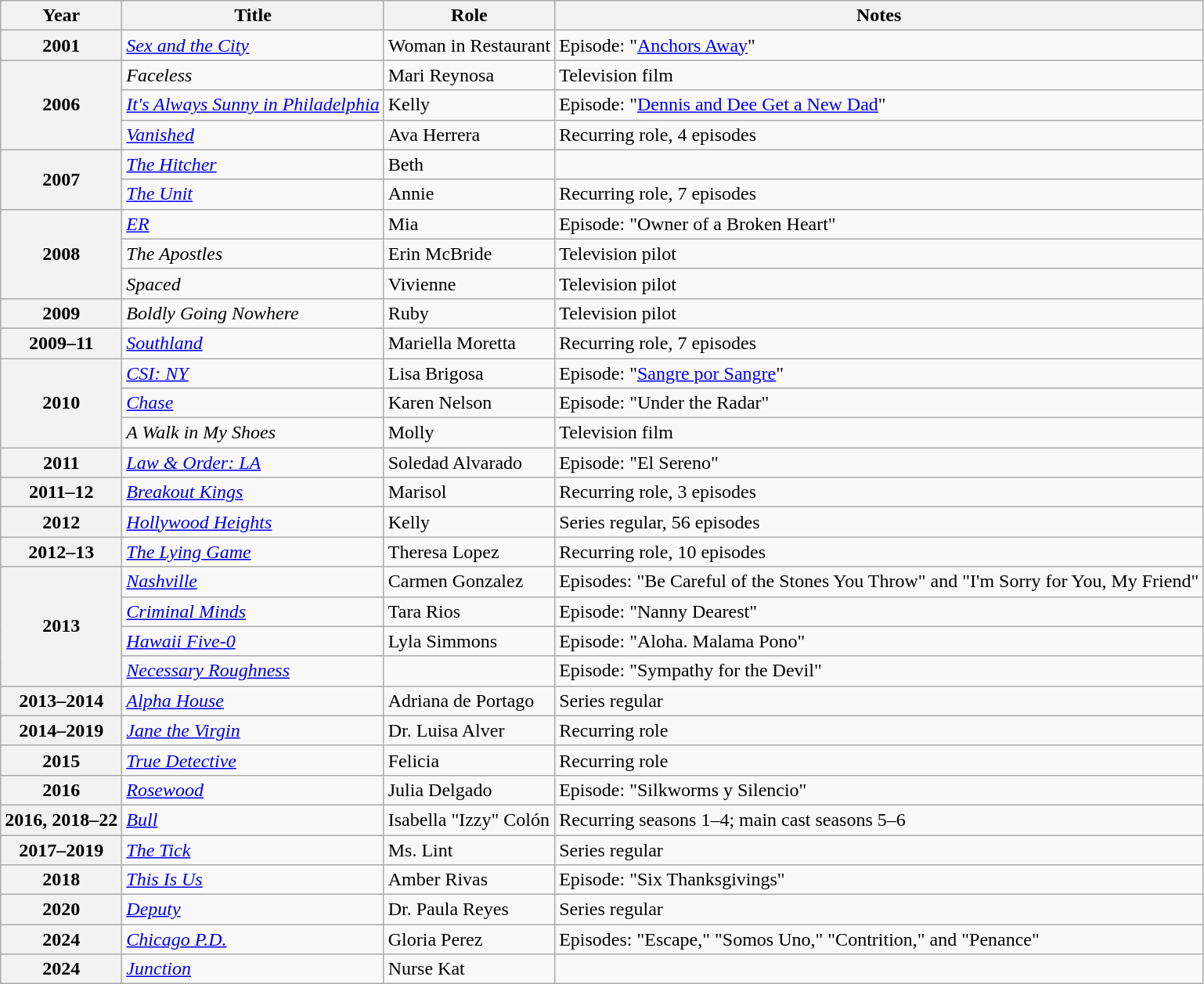<table class="wikitable sortable plainrowheaders">
<tr>
<th scope="col">Year</th>
<th scope="col">Title</th>
<th scope="col">Role</th>
<th scope="col">Notes</th>
</tr>
<tr>
<th scope="row">2001</th>
<td><em><a href='#'>Sex and the City</a></em></td>
<td>Woman in Restaurant</td>
<td>Episode: "<a href='#'>Anchors Away</a>"</td>
</tr>
<tr>
<th scope="row" rowspan="3">2006</th>
<td><em>Faceless</em></td>
<td>Mari Reynosa</td>
<td>Television film</td>
</tr>
<tr>
<td><em><a href='#'>It's Always Sunny in Philadelphia</a></em></td>
<td>Kelly</td>
<td>Episode: "<a href='#'>Dennis and Dee Get a New Dad</a>"</td>
</tr>
<tr>
<td><em><a href='#'>Vanished</a></em></td>
<td>Ava Herrera</td>
<td>Recurring role, 4 episodes</td>
</tr>
<tr>
<th scope="row" rowspan="2">2007</th>
<td><em><a href='#'>The Hitcher</a></em></td>
<td>Beth</td>
<td></td>
</tr>
<tr>
<td><em><a href='#'>The Unit</a></em></td>
<td>Annie</td>
<td>Recurring role, 7 episodes</td>
</tr>
<tr>
<th scope="row" rowspan="3">2008</th>
<td><em><a href='#'>ER</a></em></td>
<td>Mia</td>
<td>Episode: "Owner of a Broken Heart"</td>
</tr>
<tr>
<td><em>The Apostles</em></td>
<td>Erin McBride</td>
<td>Television pilot</td>
</tr>
<tr>
<td><em>Spaced</em></td>
<td>Vivienne</td>
<td>Television pilot</td>
</tr>
<tr>
<th scope="row">2009</th>
<td><em>Boldly Going Nowhere</em></td>
<td>Ruby</td>
<td>Television pilot</td>
</tr>
<tr>
<th scope="row">2009–11</th>
<td><em><a href='#'>Southland</a></em></td>
<td>Mariella Moretta</td>
<td>Recurring role, 7 episodes</td>
</tr>
<tr>
<th scope="row" rowspan="3">2010</th>
<td><em><a href='#'>CSI: NY</a></em></td>
<td>Lisa Brigosa</td>
<td>Episode: "<a href='#'>Sangre por Sangre</a>"</td>
</tr>
<tr>
<td><em><a href='#'>Chase</a></em></td>
<td>Karen Nelson</td>
<td>Episode: "Under the Radar"</td>
</tr>
<tr>
<td><em>A Walk in My Shoes</em></td>
<td>Molly</td>
<td>Television film</td>
</tr>
<tr>
<th scope="row">2011</th>
<td><em><a href='#'>Law & Order: LA</a></em></td>
<td>Soledad Alvarado</td>
<td>Episode: "El Sereno"</td>
</tr>
<tr>
<th scope="row">2011–12</th>
<td><em><a href='#'>Breakout Kings</a></em></td>
<td>Marisol</td>
<td>Recurring role, 3 episodes</td>
</tr>
<tr>
<th scope="row">2012</th>
<td><em><a href='#'>Hollywood Heights</a></em></td>
<td>Kelly</td>
<td>Series regular, 56 episodes</td>
</tr>
<tr>
<th scope="row">2012–13</th>
<td><em><a href='#'>The Lying Game</a></em></td>
<td>Theresa Lopez</td>
<td>Recurring role, 10 episodes</td>
</tr>
<tr>
<th scope="row" rowspan="4">2013</th>
<td><em><a href='#'>Nashville</a></em></td>
<td>Carmen Gonzalez</td>
<td>Episodes: "Be Careful of the Stones You Throw" and "I'm Sorry for You, My Friend"</td>
</tr>
<tr>
<td><em><a href='#'>Criminal Minds</a></em></td>
<td>Tara Rios</td>
<td>Episode: "Nanny Dearest"</td>
</tr>
<tr>
<td><em><a href='#'>Hawaii Five-0</a></em></td>
<td>Lyla Simmons</td>
<td>Episode: "Aloha. Malama Pono"</td>
</tr>
<tr>
<td><em><a href='#'>Necessary Roughness</a></em></td>
<td></td>
<td>Episode: "Sympathy for the Devil"</td>
</tr>
<tr>
<th scope="row">2013–2014</th>
<td><em><a href='#'>Alpha House</a></em></td>
<td>Adriana de Portago</td>
<td>Series regular</td>
</tr>
<tr>
<th scope="row">2014–2019</th>
<td><em><a href='#'>Jane the Virgin</a></em></td>
<td>Dr. Luisa Alver</td>
<td>Recurring role</td>
</tr>
<tr>
<th scope="row">2015</th>
<td><em><a href='#'>True Detective</a></em></td>
<td>Felicia</td>
<td>Recurring role</td>
</tr>
<tr>
<th scope="row">2016</th>
<td><em><a href='#'>Rosewood</a></em></td>
<td>Julia Delgado</td>
<td>Episode: "Silkworms y Silencio"</td>
</tr>
<tr>
<th scope="row">2016, 2018–22</th>
<td><em><a href='#'>Bull</a></em></td>
<td>Isabella "Izzy" Colón</td>
<td>Recurring seasons 1–4; main cast seasons 5–6</td>
</tr>
<tr>
<th scope="row">2017–2019</th>
<td><em><a href='#'>The Tick</a></em></td>
<td>Ms. Lint</td>
<td>Series regular</td>
</tr>
<tr>
<th scope="row">2018</th>
<td><em><a href='#'>This Is Us</a></em></td>
<td>Amber Rivas</td>
<td>Episode: "Six Thanksgivings"</td>
</tr>
<tr>
<th scope="row">2020</th>
<td><em><a href='#'>Deputy</a></em></td>
<td>Dr. Paula Reyes</td>
<td>Series regular</td>
</tr>
<tr>
<th scope="row">2024</th>
<td><em><a href='#'>Chicago P.D.</a></em></td>
<td>Gloria Perez</td>
<td>Episodes: "Escape," "Somos Uno," "Contrition," and "Penance"</td>
</tr>
<tr>
<th scope="row">2024</th>
<td><em><a href='#'>Junction</a></em></td>
<td>Nurse Kat</td>
<td></td>
</tr>
</table>
